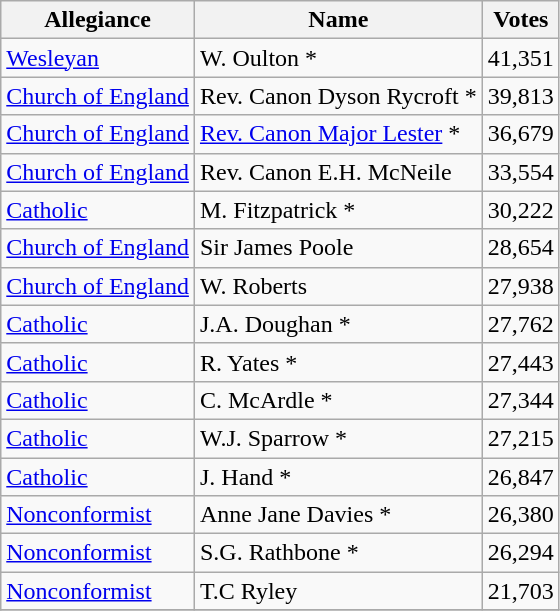<table class="wikitable">
<tr>
<th>Allegiance</th>
<th>Name</th>
<th>Votes</th>
</tr>
<tr>
<td><a href='#'>Wesleyan</a></td>
<td>W. Oulton *</td>
<td>41,351</td>
</tr>
<tr>
<td><a href='#'>Church of England</a></td>
<td>Rev. Canon Dyson Rycroft *</td>
<td>39,813</td>
</tr>
<tr>
<td><a href='#'>Church of England</a></td>
<td><a href='#'>Rev. Canon Major Lester</a> *</td>
<td>36,679</td>
</tr>
<tr>
<td><a href='#'>Church of England</a></td>
<td>Rev. Canon E.H. McNeile</td>
<td>33,554</td>
</tr>
<tr>
<td><a href='#'>Catholic</a></td>
<td>M. Fitzpatrick *</td>
<td>30,222</td>
</tr>
<tr>
<td><a href='#'>Church of England</a></td>
<td>Sir James Poole</td>
<td>28,654</td>
</tr>
<tr>
<td><a href='#'>Church of England</a></td>
<td>W. Roberts</td>
<td>27,938</td>
</tr>
<tr>
<td><a href='#'>Catholic</a></td>
<td>J.A. Doughan *</td>
<td>27,762</td>
</tr>
<tr>
<td><a href='#'>Catholic</a></td>
<td>R. Yates *</td>
<td>27,443</td>
</tr>
<tr>
<td><a href='#'>Catholic</a></td>
<td>C. McArdle *</td>
<td>27,344</td>
</tr>
<tr>
<td><a href='#'>Catholic</a></td>
<td>W.J. Sparrow *</td>
<td>27,215</td>
</tr>
<tr>
<td><a href='#'>Catholic</a></td>
<td>J. Hand *</td>
<td>26,847</td>
</tr>
<tr>
<td><a href='#'>Nonconformist</a></td>
<td>Anne Jane Davies *</td>
<td>26,380</td>
</tr>
<tr>
<td><a href='#'>Nonconformist</a></td>
<td>S.G. Rathbone *</td>
<td>26,294</td>
</tr>
<tr>
<td><a href='#'>Nonconformist</a></td>
<td>T.C Ryley</td>
<td>21,703</td>
</tr>
<tr>
</tr>
</table>
